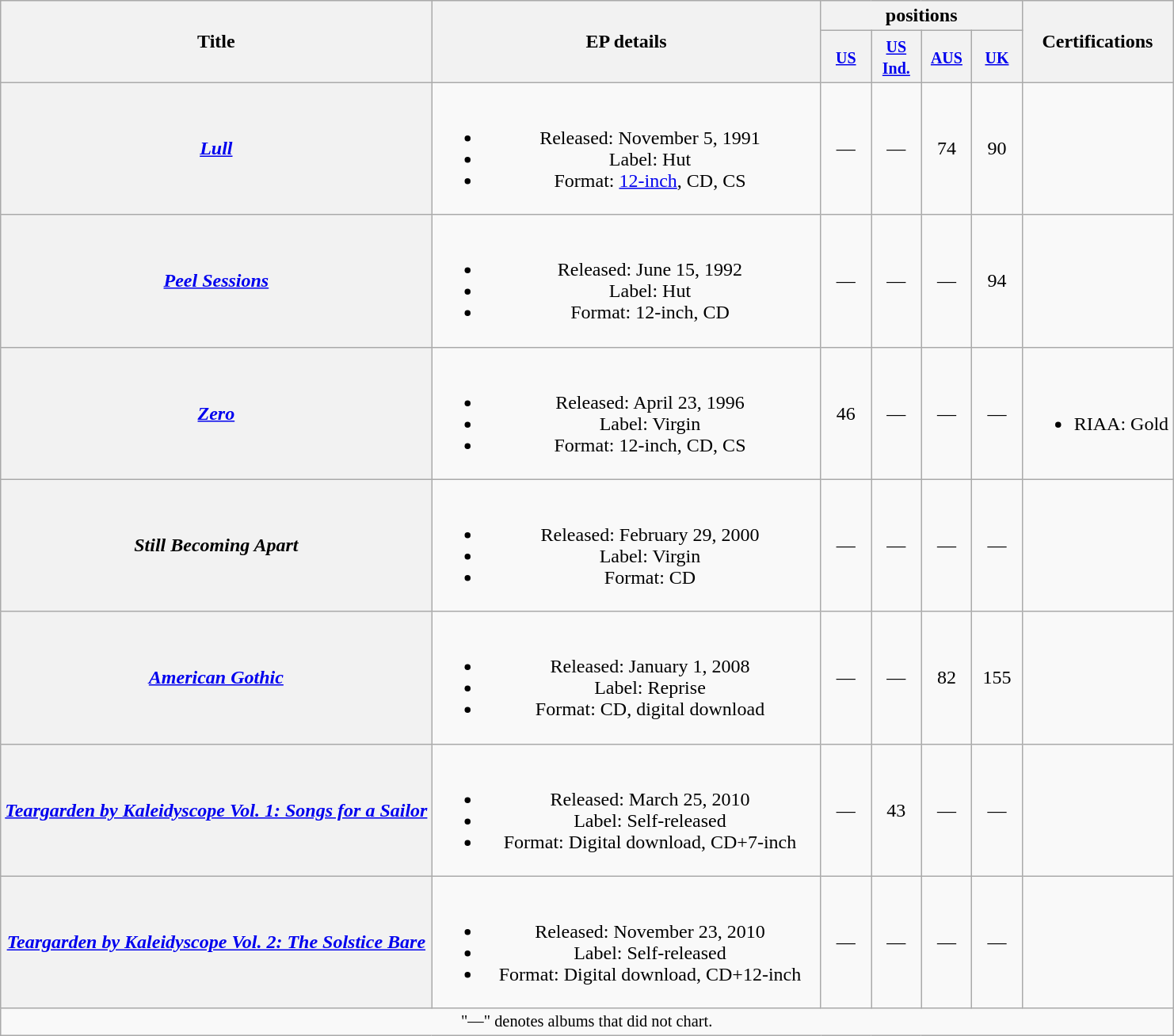<table class="wikitable plainrowheaders" style="text-align:center;">
<tr>
<th scope="col" rowspan="2">Title</th>
<th scope="col" rowspan="2" style="width:20em">EP details</th>
<th scope="col" colspan="4"> positions</th>
<th scope="col" rowspan="2">Certifications</th>
</tr>
<tr>
<th width="35"><small><a href='#'>US</a><br></small></th>
<th width="35"><small><a href='#'>US<br>Ind.</a><br></small></th>
<th width="35"><small><a href='#'>AUS</a><br></small></th>
<th width="35"><small><a href='#'>UK</a><br></small></th>
</tr>
<tr>
<th scope="row"><em><a href='#'>Lull</a></em></th>
<td><br><ul><li>Released: November 5, 1991</li><li>Label: Hut</li><li>Format: <a href='#'>12-inch</a>, CD, CS</li></ul></td>
<td>—</td>
<td>—</td>
<td>74</td>
<td>90</td>
<td></td>
</tr>
<tr>
<th scope="row"><em><a href='#'>Peel Sessions</a></em></th>
<td><br><ul><li>Released: June 15, 1992</li><li>Label: Hut</li><li>Format: 12-inch, CD</li></ul></td>
<td>—</td>
<td>—</td>
<td>—</td>
<td>94</td>
<td></td>
</tr>
<tr>
<th scope="row"><em><a href='#'>Zero</a></em></th>
<td><br><ul><li>Released: April 23, 1996</li><li>Label: Virgin</li><li>Format: 12-inch, CD, CS</li></ul></td>
<td>46</td>
<td>—</td>
<td>—</td>
<td>—</td>
<td><br><ul><li>RIAA: Gold</li></ul></td>
</tr>
<tr>
<th scope="row"><em>Still Becoming Apart</em></th>
<td><br><ul><li>Released: February 29, 2000</li><li>Label: Virgin</li><li>Format: CD</li></ul></td>
<td>—</td>
<td>—</td>
<td>—</td>
<td>—</td>
<td></td>
</tr>
<tr>
<th scope="row"><em><a href='#'>American Gothic</a></em></th>
<td><br><ul><li>Released: January 1, 2008</li><li>Label: Reprise</li><li>Format: CD, digital download</li></ul></td>
<td>—</td>
<td>—</td>
<td>82</td>
<td>155</td>
<td></td>
</tr>
<tr>
<th scope="row"><em><a href='#'>Teargarden by Kaleidyscope Vol. 1: Songs for a Sailor</a></em></th>
<td><br><ul><li>Released: March 25, 2010</li><li>Label: Self-released</li><li>Format: Digital download, CD+7-inch</li></ul></td>
<td>—</td>
<td>43</td>
<td>—</td>
<td>—</td>
<td></td>
</tr>
<tr>
<th scope="row"><em><a href='#'>Teargarden by Kaleidyscope Vol. 2: The Solstice Bare</a></em></th>
<td><br><ul><li>Released: November 23, 2010</li><li>Label: Self-released</li><li>Format: Digital download, CD+12-inch</li></ul></td>
<td>—</td>
<td>—</td>
<td>—</td>
<td>—</td>
<td></td>
</tr>
<tr>
<td colspan="7" style="font-size: 85%">"—" denotes albums that did not chart.</td>
</tr>
</table>
